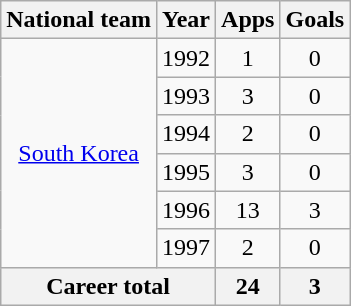<table class="wikitable" style="text-align:center">
<tr>
<th>National team</th>
<th>Year</th>
<th>Apps</th>
<th>Goals</th>
</tr>
<tr>
<td rowspan="6"><a href='#'>South Korea</a></td>
<td>1992</td>
<td>1</td>
<td>0</td>
</tr>
<tr>
<td>1993</td>
<td>3</td>
<td>0</td>
</tr>
<tr>
<td>1994</td>
<td>2</td>
<td>0</td>
</tr>
<tr>
<td>1995</td>
<td>3</td>
<td>0</td>
</tr>
<tr>
<td>1996</td>
<td>13</td>
<td>3</td>
</tr>
<tr>
<td>1997</td>
<td>2</td>
<td>0</td>
</tr>
<tr>
<th colspan="2">Career total</th>
<th>24</th>
<th>3</th>
</tr>
</table>
